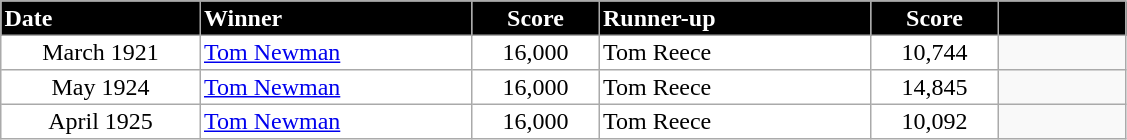<table border="2" cellpadding="2" cellspacing="0" style="margin: 0; background: #f9f9f9; border: 1px #aaa solid; border-collapse: collapse; font-size: 100%; text-align:left">
<tr>
<th bgcolor="000000" style="color:white; width:8em">Date</th>
<th bgcolor="000000" style="color:white; width:11em">Winner</th>
<th bgcolor="000000" style="color:white; text-align:center; width:5em">Score</th>
<th bgcolor="000000" style="color:white; width:11em">Runner-up</th>
<th bgcolor="000000" style="color:white; text-align:center; width:5em">Score</th>
<th bgcolor="000000" style="color:white; text-align:center; width:5em"></th>
</tr>
<tr>
<td bgcolor="FFFFFF" style="text-align:center">March 1921</td>
<td bgcolor="FFFFFF"> <a href='#'>Tom Newman</a></td>
<td bgcolor="FFFFFF" style="text-align:center">16,000</td>
<td bgcolor="FFFFFF"> Tom Reece</td>
<td bgcolor="FFFFFF" style="text-align:center">10,744</td>
<td></td>
</tr>
<tr>
<td bgcolor="FFFFFF" style="text-align:center">May 1924</td>
<td bgcolor="FFFFFF"> <a href='#'>Tom Newman</a></td>
<td bgcolor="FFFFFF" style="text-align:center">16,000</td>
<td bgcolor="FFFFFF"> Tom Reece</td>
<td bgcolor="FFFFFF" style="text-align:center">14,845</td>
<td></td>
</tr>
<tr>
<td bgcolor="FFFFFF" style="text-align:center">April 1925</td>
<td bgcolor="FFFFFF"> <a href='#'>Tom Newman</a></td>
<td bgcolor="FFFFFF" style="text-align:center">16,000</td>
<td bgcolor="FFFFFF"> Tom Reece</td>
<td bgcolor="FFFFFF" style="text-align:center">10,092</td>
<td></td>
</tr>
</table>
